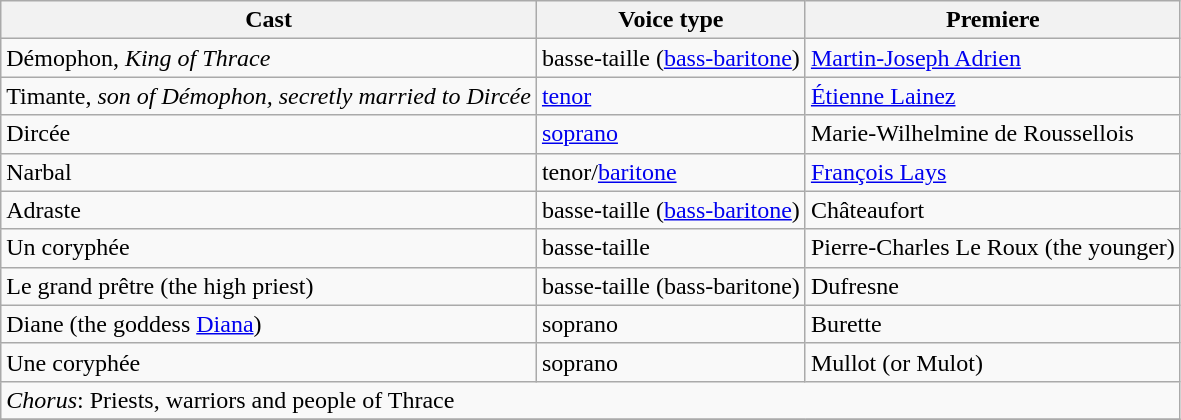<table class="wikitable">
<tr>
<th>Cast</th>
<th>Voice type</th>
<th>Premiere<br></th>
</tr>
<tr>
<td>Démophon, <em>King of Thrace</em></td>
<td>basse-taille (<a href='#'>bass-baritone</a>)</td>
<td><a href='#'>Martin-Joseph Adrien</a></td>
</tr>
<tr>
<td>Timante, <em>son of Démophon, secretly married to Dircée</em></td>
<td><a href='#'>tenor</a></td>
<td><a href='#'>Étienne Lainez</a></td>
</tr>
<tr>
<td>Dircée</td>
<td><a href='#'>soprano</a></td>
<td>Marie-Wilhelmine de Roussellois</td>
</tr>
<tr>
<td>Narbal</td>
<td>tenor/<a href='#'>baritone</a></td>
<td><a href='#'>François Lays</a></td>
</tr>
<tr>
<td>Adraste</td>
<td>basse-taille (<a href='#'>bass-baritone</a>)</td>
<td>Châteaufort</td>
</tr>
<tr>
<td>Un coryphée</td>
<td>basse-taille</td>
<td>Pierre-Charles Le Roux (the younger)</td>
</tr>
<tr>
<td>Le grand prêtre (the high priest)</td>
<td>basse-taille (bass-baritone)</td>
<td>Dufresne</td>
</tr>
<tr>
<td>Diane (the goddess <a href='#'>Diana</a>)</td>
<td>soprano</td>
<td>Burette</td>
</tr>
<tr>
<td>Une coryphée</td>
<td>soprano</td>
<td>Mullot (or Mulot)</td>
</tr>
<tr>
<td colspan="3"><em>Chorus</em>: Priests, warriors and people of Thrace</td>
</tr>
<tr>
</tr>
</table>
